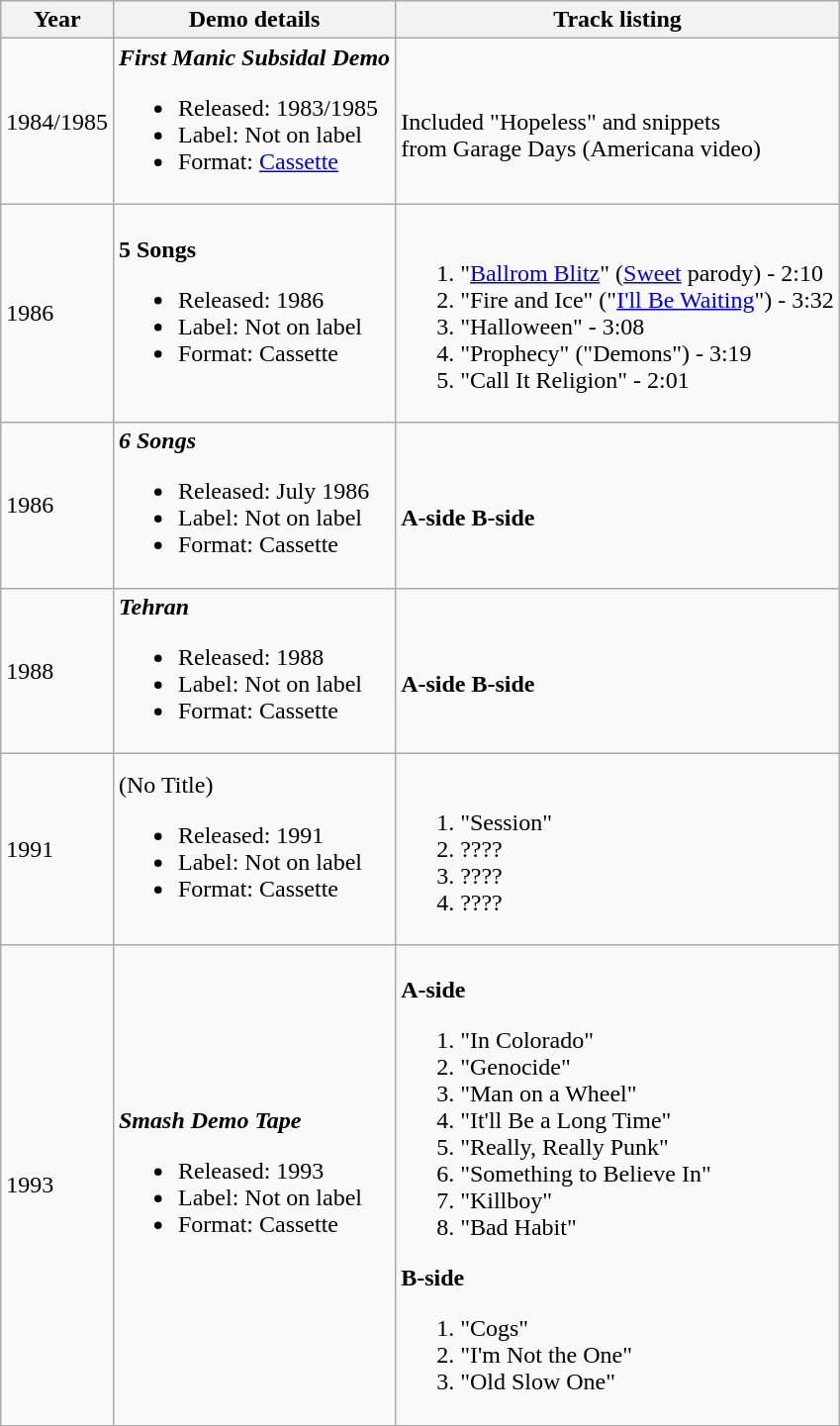<table class="wikitable">
<tr>
<th width=33>Year</th>
<th>Demo details</th>
<th>Track listing</th>
</tr>
<tr>
<td>1984/1985</td>
<td><strong><em>First Manic Subsidal Demo</em></strong><br><ul><li>Released: 1983/1985</li><li>Label: Not on label</li><li>Format: <a href='#'>Cassette</a></li></ul></td>
<td><br>Included "Hopeless" and snippets<br>from Garage Days (Americana video)</td>
</tr>
<tr>
<td>1986</td>
<td><strong>5 Songs</strong><br><ul><li>Released: 1986</li><li>Label: Not on label</li><li>Format: Cassette</li></ul></td>
<td><br><ol><li>"<a href='#'>Ballrom Blitz</a>" (<a href='#'>Sweet</a> parody) - 2:10</li><li>"Fire and Ice" ("<a href='#'>I'll Be Waiting</a>") - 3:32</li><li>"Halloween" - 3:08</li><li>"Prophecy" ("Demons") - 3:19</li><li>"Call It Religion" - 2:01</li></ol></td>
</tr>
<tr>
<td>1986</td>
<td><strong><em>6 Songs</em></strong><br><ul><li>Released: July 1986</li><li>Label: Not on label</li><li>Format: Cassette</li></ul></td>
<td><br><strong>A-side</strong>

<strong>B-side</strong>
</td>
</tr>
<tr>
<td>1988</td>
<td><strong><em>Tehran</em></strong><br><ul><li>Released: 1988</li><li>Label: Not on label</li><li>Format: Cassette</li></ul></td>
<td><br><strong>A-side</strong>

<strong>B-side</strong>
</td>
</tr>
<tr>
<td>1991</td>
<td>(No Title)<br><ul><li>Released: 1991</li><li>Label: Not on label</li><li>Format: Cassette</li></ul></td>
<td><br><ol><li>"Session"</li><li>????</li><li>????</li><li>????</li></ol></td>
</tr>
<tr>
<td>1993</td>
<td><strong><em>Smash Demo Tape</em></strong><br><ul><li>Released: 1993</li><li>Label: Not on label</li><li>Format: Cassette</li></ul></td>
<td><br><strong>A-side</strong><ol><li>"In Colorado" </li><li>"Genocide"</li><li>"Man on a Wheel" </li><li>"It'll Be a Long Time"</li><li>"Really, Really Punk" </li><li>"Something to Believe In"</li><li>"Killboy" </li><li>"Bad Habit"</li></ol><strong>B-side</strong><ol><li>"Cogs" </li><li>"I'm Not the One" </li><li>"Old Slow One" </li></ol></td>
</tr>
</table>
